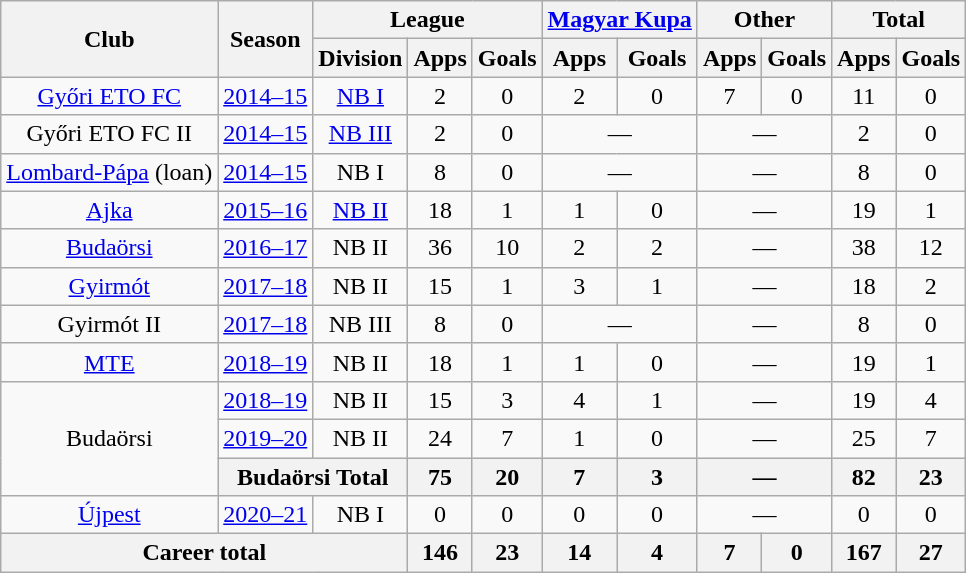<table class=wikitable style=text-align:center>
<tr>
<th rowspan=2>Club</th>
<th rowspan=2>Season</th>
<th colspan=3>League</th>
<th colspan=2><a href='#'>Magyar Kupa</a></th>
<th colspan=2>Other</th>
<th colspan=2>Total</th>
</tr>
<tr>
<th>Division</th>
<th>Apps</th>
<th>Goals</th>
<th>Apps</th>
<th>Goals</th>
<th>Apps</th>
<th>Goals</th>
<th>Apps</th>
<th>Goals</th>
</tr>
<tr>
<td><a href='#'>Győri ETO FC</a></td>
<td><a href='#'>2014–15</a></td>
<td><a href='#'>NB I</a></td>
<td>2</td>
<td>0</td>
<td>2</td>
<td>0</td>
<td>7</td>
<td>0</td>
<td>11</td>
<td>0</td>
</tr>
<tr>
<td>Győri ETO FC II</td>
<td><a href='#'>2014–15</a></td>
<td><a href='#'>NB III</a></td>
<td>2</td>
<td>0</td>
<td colspan=2>—</td>
<td colspan=2>—</td>
<td>2</td>
<td>0</td>
</tr>
<tr>
<td><a href='#'>Lombard-Pápa</a> (loan)</td>
<td><a href='#'>2014–15</a></td>
<td>NB I</td>
<td>8</td>
<td>0</td>
<td colspan=2>—</td>
<td colspan=2>—</td>
<td>8</td>
<td>0</td>
</tr>
<tr>
<td><a href='#'>Ajka</a></td>
<td><a href='#'>2015–16</a></td>
<td><a href='#'>NB II</a></td>
<td>18</td>
<td>1</td>
<td>1</td>
<td>0</td>
<td colspan=2>—</td>
<td>19</td>
<td>1</td>
</tr>
<tr>
<td><a href='#'>Budaörsi</a></td>
<td><a href='#'>2016–17</a></td>
<td>NB II</td>
<td>36</td>
<td>10</td>
<td>2</td>
<td>2</td>
<td colspan=2>—</td>
<td>38</td>
<td>12</td>
</tr>
<tr>
<td><a href='#'>Gyirmót</a></td>
<td><a href='#'>2017–18</a></td>
<td>NB II</td>
<td>15</td>
<td>1</td>
<td>3</td>
<td>1</td>
<td colspan=2>—</td>
<td>18</td>
<td>2</td>
</tr>
<tr>
<td>Gyirmót II</td>
<td><a href='#'>2017–18</a></td>
<td>NB III</td>
<td>8</td>
<td>0</td>
<td colspan=2>—</td>
<td colspan=2>—</td>
<td>8</td>
<td>0</td>
</tr>
<tr>
<td><a href='#'>MTE</a></td>
<td><a href='#'>2018–19</a></td>
<td>NB II</td>
<td>18</td>
<td>1</td>
<td>1</td>
<td>0</td>
<td colspan=2>—</td>
<td>19</td>
<td>1</td>
</tr>
<tr>
<td rowspan=3>Budaörsi</td>
<td><a href='#'>2018–19</a></td>
<td>NB II</td>
<td>15</td>
<td>3</td>
<td>4</td>
<td>1</td>
<td colspan=2>—</td>
<td>19</td>
<td>4</td>
</tr>
<tr>
<td><a href='#'>2019–20</a></td>
<td>NB II</td>
<td>24</td>
<td>7</td>
<td>1</td>
<td>0</td>
<td colspan=2>—</td>
<td>25</td>
<td>7</td>
</tr>
<tr>
<th colspan=2>Budaörsi Total</th>
<th>75</th>
<th>20</th>
<th>7</th>
<th>3</th>
<th colspan=2>—</th>
<th>82</th>
<th>23</th>
</tr>
<tr>
<td><a href='#'>Újpest</a></td>
<td><a href='#'>2020–21</a></td>
<td>NB I</td>
<td>0</td>
<td>0</td>
<td>0</td>
<td>0</td>
<td colspan=2>—</td>
<td>0</td>
<td>0</td>
</tr>
<tr>
<th colspan=3>Career total</th>
<th>146</th>
<th>23</th>
<th>14</th>
<th>4</th>
<th>7</th>
<th>0</th>
<th>167</th>
<th>27</th>
</tr>
</table>
